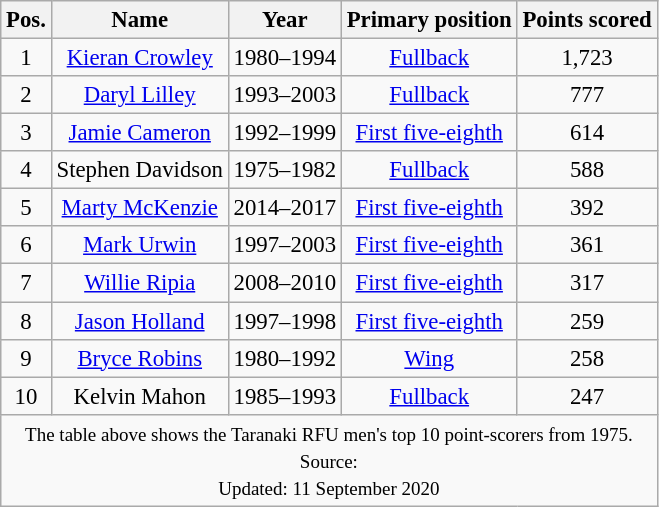<table class="wikitable sortable" style="font-size:95%; text-align: center">
<tr>
<th>Pos.</th>
<th>Name</th>
<th>Year</th>
<th>Primary position</th>
<th>Points scored</th>
</tr>
<tr>
<td>1</td>
<td><a href='#'>Kieran Crowley</a></td>
<td>1980–1994</td>
<td><a href='#'>Fullback</a></td>
<td>1,723</td>
</tr>
<tr>
<td>2</td>
<td><a href='#'>Daryl Lilley</a></td>
<td>1993–2003</td>
<td><a href='#'>Fullback</a></td>
<td>777</td>
</tr>
<tr>
<td>3</td>
<td><a href='#'>Jamie Cameron</a></td>
<td>1992–1999</td>
<td><a href='#'>First five-eighth</a></td>
<td>614</td>
</tr>
<tr>
<td>4</td>
<td>Stephen Davidson</td>
<td>1975–1982</td>
<td><a href='#'>Fullback</a></td>
<td>588</td>
</tr>
<tr>
<td>5</td>
<td><a href='#'>Marty McKenzie</a></td>
<td>2014–2017</td>
<td><a href='#'>First five-eighth</a></td>
<td>392</td>
</tr>
<tr>
<td>6</td>
<td><a href='#'>Mark Urwin</a></td>
<td>1997–2003</td>
<td><a href='#'>First five-eighth</a></td>
<td>361</td>
</tr>
<tr>
<td>7</td>
<td><a href='#'>Willie Ripia</a></td>
<td>2008–2010</td>
<td><a href='#'>First five-eighth</a></td>
<td>317</td>
</tr>
<tr>
<td>8</td>
<td><a href='#'>Jason Holland</a></td>
<td>1997–1998</td>
<td><a href='#'>First five-eighth</a></td>
<td>259</td>
</tr>
<tr>
<td>9</td>
<td><a href='#'>Bryce Robins</a></td>
<td>1980–1992</td>
<td><a href='#'>Wing</a></td>
<td>258</td>
</tr>
<tr>
<td>10</td>
<td>Kelvin Mahon</td>
<td>1985–1993</td>
<td><a href='#'>Fullback</a></td>
<td>247</td>
</tr>
<tr>
<td colspan="100%" style="text-align:center;"><small>The table above shows the Taranaki RFU men's top 10 point-scorers from 1975.<br>Source: <br>Updated: 11 September 2020</small></td>
</tr>
</table>
